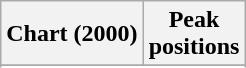<table class="wikitable">
<tr>
<th align="left">Chart (2000)</th>
<th align="left">Peak<br>positions</th>
</tr>
<tr>
</tr>
<tr>
</tr>
<tr>
</tr>
</table>
